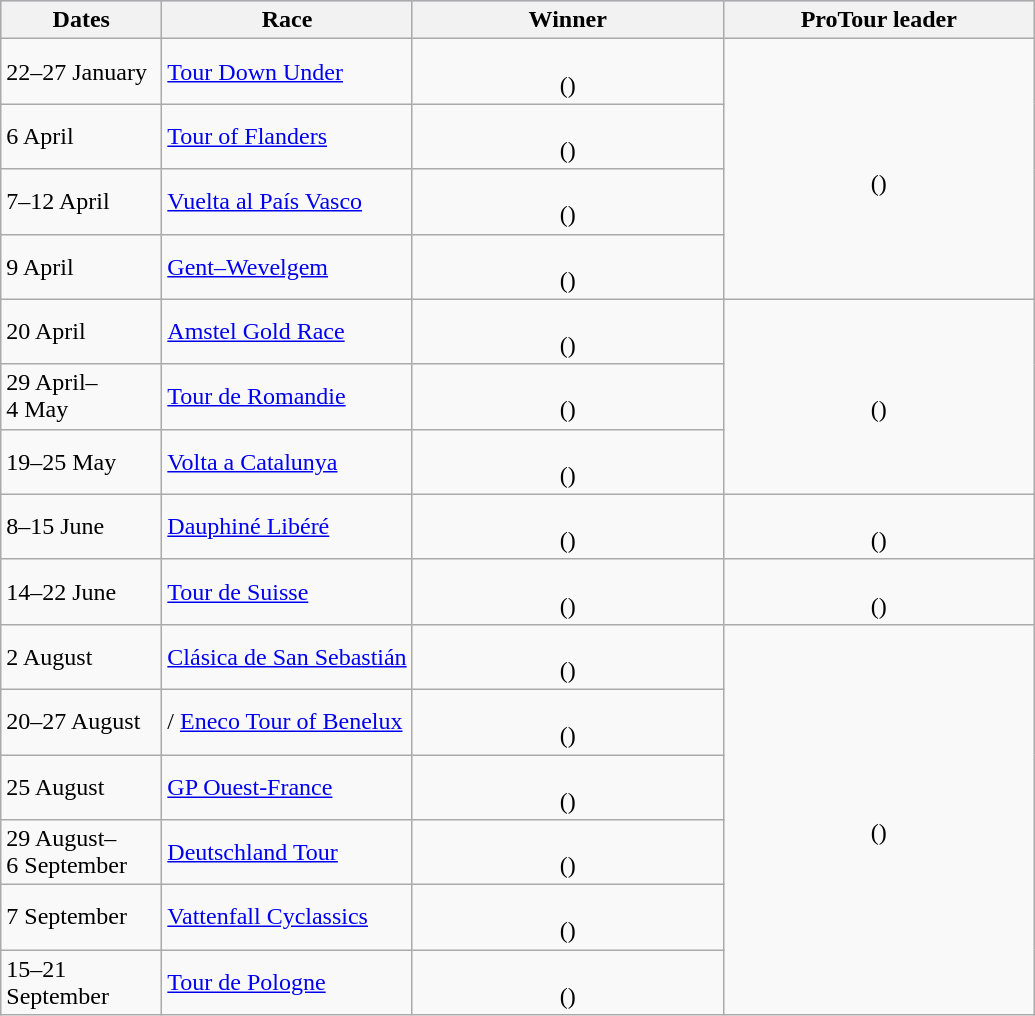<table class="wikitable">
<tr style="background:#ccccff;">
<th width=100px>Dates</th>
<th>Race</th>
<th width=200px>Winner</th>
<th width=200px>ProTour leader</th>
</tr>
<tr>
<td>22–27 January</td>
<td> <a href='#'>Tour Down Under</a></td>
<td align=center><br>()</td>
<td align=center rowspan="4"><br>()</td>
</tr>
<tr>
<td>6 April</td>
<td> <a href='#'>Tour of Flanders</a></td>
<td align=center><br>()</td>
</tr>
<tr>
<td>7–12 April</td>
<td> <a href='#'>Vuelta al País Vasco</a></td>
<td align=center><br>()</td>
</tr>
<tr>
<td>9 April</td>
<td> <a href='#'>Gent–Wevelgem</a></td>
<td align=center><br>()</td>
</tr>
<tr>
<td>20 April</td>
<td> <a href='#'>Amstel Gold Race</a></td>
<td align=center><br>()</td>
<td align=center rowspan="3"><br>()</td>
</tr>
<tr>
<td>29 April–4 May</td>
<td> <a href='#'>Tour de Romandie</a></td>
<td align=center><br>()</td>
</tr>
<tr>
<td>19–25 May</td>
<td> <a href='#'>Volta a Catalunya</a></td>
<td align=center><br>()</td>
</tr>
<tr>
<td>8–15 June</td>
<td> <a href='#'>Dauphiné Libéré</a></td>
<td align=center><br>()</td>
<td align=center rowspan="1"><br>()</td>
</tr>
<tr>
<td>14–22 June</td>
<td> <a href='#'>Tour de Suisse</a></td>
<td align=center><br>()</td>
<td align=center rowspan="1"><br>()</td>
</tr>
<tr>
<td>2 August</td>
<td> <a href='#'>Clásica de San Sebastián</a></td>
<td align=center><br>()</td>
<td align=center rowspan="6"><br>()</td>
</tr>
<tr>
<td>20–27 August</td>
<td> /  <a href='#'>Eneco Tour of Benelux</a></td>
<td align=center><br>()</td>
</tr>
<tr>
<td>25 August</td>
<td> <a href='#'>GP Ouest-France</a></td>
<td align=center><br>()</td>
</tr>
<tr>
<td>29 August–<br>6 September</td>
<td> <a href='#'>Deutschland Tour</a></td>
<td align=center><br>()</td>
</tr>
<tr>
<td>7 September</td>
<td> <a href='#'>Vattenfall Cyclassics</a></td>
<td align=center><br>()</td>
</tr>
<tr>
<td>15–21 September</td>
<td> <a href='#'>Tour de Pologne</a></td>
<td align=center><br>()</td>
</tr>
</table>
